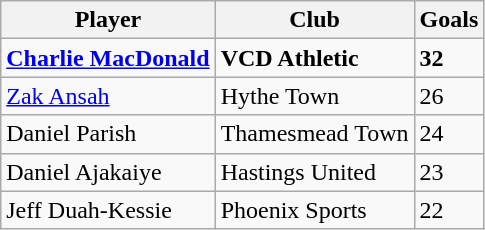<table class="wikitable">
<tr>
<th>Player</th>
<th>Club</th>
<th>Goals</th>
</tr>
<tr>
<td><strong><a href='#'>Charlie MacDonald</a></strong></td>
<td><strong>VCD Athletic</strong></td>
<td><strong>32</strong></td>
</tr>
<tr>
<td><a href='#'>Zak Ansah</a></td>
<td>Hythe Town</td>
<td>26</td>
</tr>
<tr>
<td>Daniel Parish</td>
<td>Thamesmead Town</td>
<td>24</td>
</tr>
<tr>
<td>Daniel Ajakaiye</td>
<td>Hastings United</td>
<td>23</td>
</tr>
<tr>
<td>Jeff Duah-Kessie</td>
<td>Phoenix Sports</td>
<td>22</td>
</tr>
</table>
